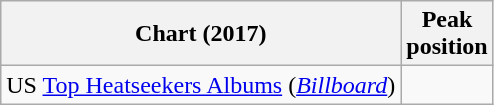<table class="wikitable sortable">
<tr>
<th>Chart (2017)</th>
<th>Peak<br>position</th>
</tr>
<tr>
<td>US <a href='#'>Top Heatseekers Albums</a> (<a href='#'><em>Billboard</em></a>)</td>
<td></td>
</tr>
</table>
